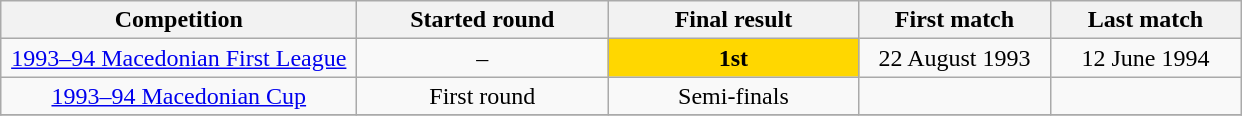<table class="wikitable" style="text-align: center;">
<tr>
<th width="230">Competition</th>
<th width="160">Started round</th>
<th width="160">Final result</th>
<th width="120">First match</th>
<th width="120">Last match</th>
</tr>
<tr>
<td><a href='#'>1993–94 Macedonian First League</a></td>
<td>–</td>
<td bgcolor=gold><strong>1st</strong></td>
<td>22 August 1993</td>
<td>12 June 1994</td>
</tr>
<tr>
<td><a href='#'>1993–94 Macedonian Cup</a></td>
<td>First round</td>
<td>Semi-finals</td>
<td></td>
<td></td>
</tr>
<tr>
</tr>
</table>
